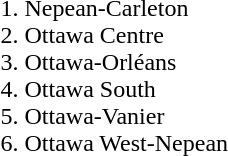<table>
<tr>
<td></td>
<td><br><ol><li>Nepean-Carleton</li><li>Ottawa Centre</li><li>Ottawa-Orléans</li><li>Ottawa South</li><li>Ottawa-Vanier</li><li>Ottawa West-Nepean</li></ol></td>
</tr>
</table>
